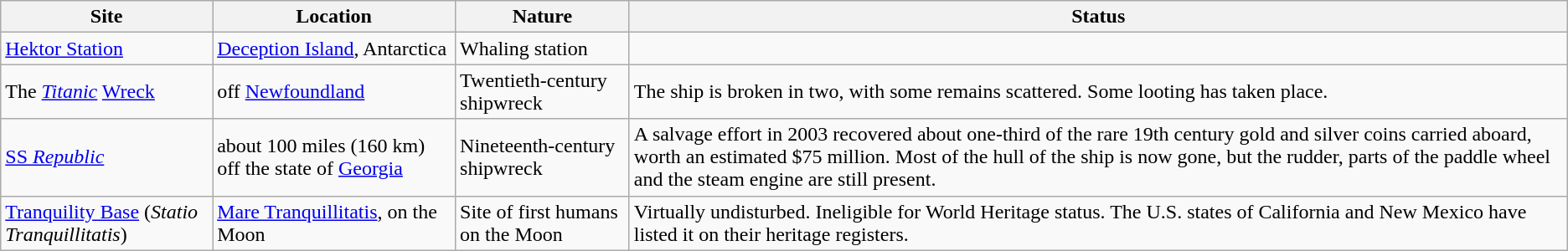<table class="wikitable">
<tr>
<th>Site</th>
<th>Location</th>
<th>Nature</th>
<th>Status</th>
</tr>
<tr>
<td><a href='#'>Hektor Station</a></td>
<td><a href='#'>Deception Island</a>, Antarctica</td>
<td>Whaling station</td>
<td></td>
</tr>
<tr>
<td>The <a href='#'><em>Titanic</em></a> <a href='#'>Wreck</a></td>
<td>off <a href='#'>Newfoundland</a></td>
<td>Twentieth-century shipwreck</td>
<td>The ship is broken in two, with some remains scattered.  Some looting has taken place.</td>
</tr>
<tr>
<td><a href='#'>SS <em>Republic</em></a></td>
<td>about 100 miles (160 km) off the state of <a href='#'>Georgia</a></td>
<td>Nineteenth-century shipwreck</td>
<td>A salvage effort in 2003 recovered about one-third of the rare 19th century gold and silver coins carried aboard, worth an estimated $75 million. Most of the hull of the ship is now gone, but the rudder, parts of the paddle wheel and the steam engine are still present.</td>
</tr>
<tr>
<td><a href='#'>Tranquility Base</a> (<em>Statio Tranquillitatis</em>)</td>
<td><a href='#'>Mare Tranquillitatis</a>, on the Moon</td>
<td>Site of first humans on the Moon</td>
<td>Virtually undisturbed. Ineligible for World Heritage status. The U.S. states of California and New Mexico have listed it on their heritage registers.</td>
</tr>
</table>
